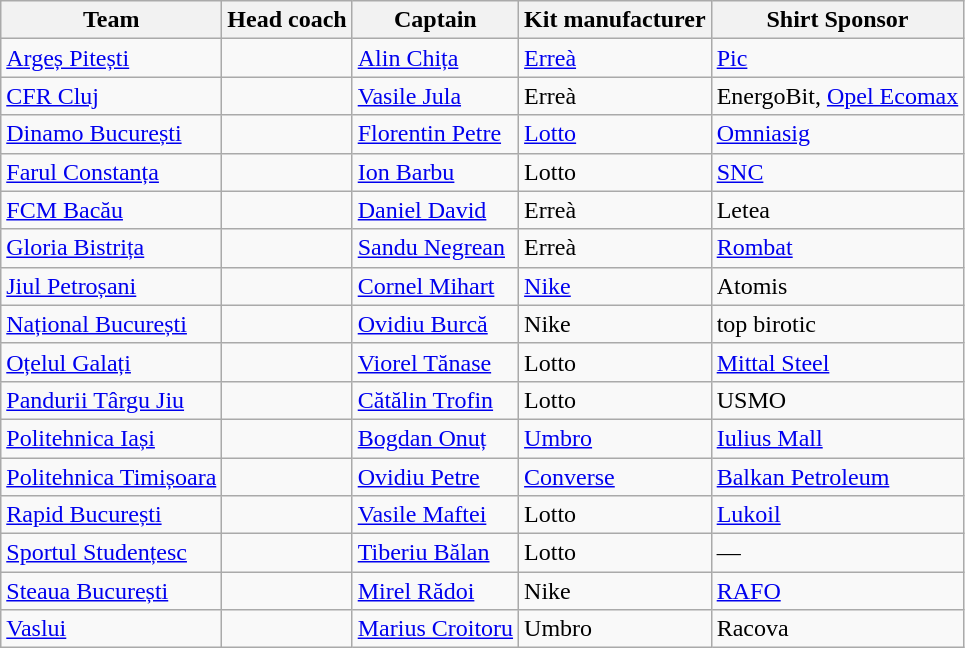<table class="wikitable sortable" style="text-align: left;">
<tr>
<th>Team</th>
<th>Head coach</th>
<th>Captain</th>
<th>Kit manufacturer</th>
<th>Shirt Sponsor</th>
</tr>
<tr>
<td><a href='#'>Argeș Pitești</a></td>
<td> </td>
<td> <a href='#'>Alin Chița</a></td>
<td><a href='#'>Erreà</a></td>
<td><a href='#'>Pic</a></td>
</tr>
<tr>
<td><a href='#'>CFR Cluj</a></td>
<td> </td>
<td> <a href='#'>Vasile Jula</a></td>
<td>Erreà</td>
<td>EnergoBit, <a href='#'>Opel Ecomax</a></td>
</tr>
<tr>
<td><a href='#'>Dinamo București</a></td>
<td> </td>
<td> <a href='#'>Florentin Petre</a></td>
<td><a href='#'>Lotto</a></td>
<td><a href='#'>Omniasig</a></td>
</tr>
<tr>
<td><a href='#'>Farul Constanța</a></td>
<td> </td>
<td> <a href='#'>Ion Barbu</a></td>
<td>Lotto</td>
<td><a href='#'>SNC</a></td>
</tr>
<tr>
<td><a href='#'>FCM Bacău</a></td>
<td> </td>
<td> <a href='#'>Daniel David</a></td>
<td>Erreà</td>
<td>Letea</td>
</tr>
<tr>
<td><a href='#'>Gloria Bistrița</a></td>
<td> </td>
<td> <a href='#'>Sandu Negrean</a></td>
<td>Erreà</td>
<td><a href='#'>Rombat</a></td>
</tr>
<tr>
<td><a href='#'>Jiul Petroșani</a></td>
<td> </td>
<td> <a href='#'>Cornel Mihart</a></td>
<td><a href='#'>Nike</a></td>
<td>Atomis</td>
</tr>
<tr>
<td><a href='#'>Național București</a></td>
<td> </td>
<td> <a href='#'>Ovidiu Burcă</a></td>
<td>Nike</td>
<td>top birotic</td>
</tr>
<tr>
<td><a href='#'>Oțelul Galați</a></td>
<td> </td>
<td> <a href='#'>Viorel Tănase</a></td>
<td>Lotto</td>
<td><a href='#'>Mittal Steel</a></td>
</tr>
<tr>
<td><a href='#'>Pandurii Târgu Jiu</a></td>
<td> </td>
<td> <a href='#'>Cătălin Trofin</a></td>
<td>Lotto</td>
<td>USMO</td>
</tr>
<tr>
<td><a href='#'>Politehnica Iași</a></td>
<td> </td>
<td> <a href='#'>Bogdan Onuț</a></td>
<td><a href='#'>Umbro</a></td>
<td><a href='#'>Iulius Mall</a></td>
</tr>
<tr>
<td><a href='#'>Politehnica Timișoara</a></td>
<td> </td>
<td> <a href='#'>Ovidiu Petre</a></td>
<td><a href='#'>Converse</a></td>
<td><a href='#'>Balkan Petroleum</a></td>
</tr>
<tr>
<td><a href='#'>Rapid București</a></td>
<td> </td>
<td> <a href='#'>Vasile Maftei</a></td>
<td>Lotto</td>
<td><a href='#'>Lukoil</a></td>
</tr>
<tr>
<td><a href='#'>Sportul Studențesc</a></td>
<td> </td>
<td> <a href='#'>Tiberiu Bălan</a></td>
<td>Lotto</td>
<td>—</td>
</tr>
<tr>
<td><a href='#'>Steaua București</a></td>
<td> </td>
<td> <a href='#'>Mirel Rădoi</a></td>
<td>Nike</td>
<td><a href='#'>RAFO</a></td>
</tr>
<tr>
<td><a href='#'>Vaslui</a></td>
<td> </td>
<td> <a href='#'>Marius Croitoru</a></td>
<td>Umbro</td>
<td>Racova</td>
</tr>
</table>
